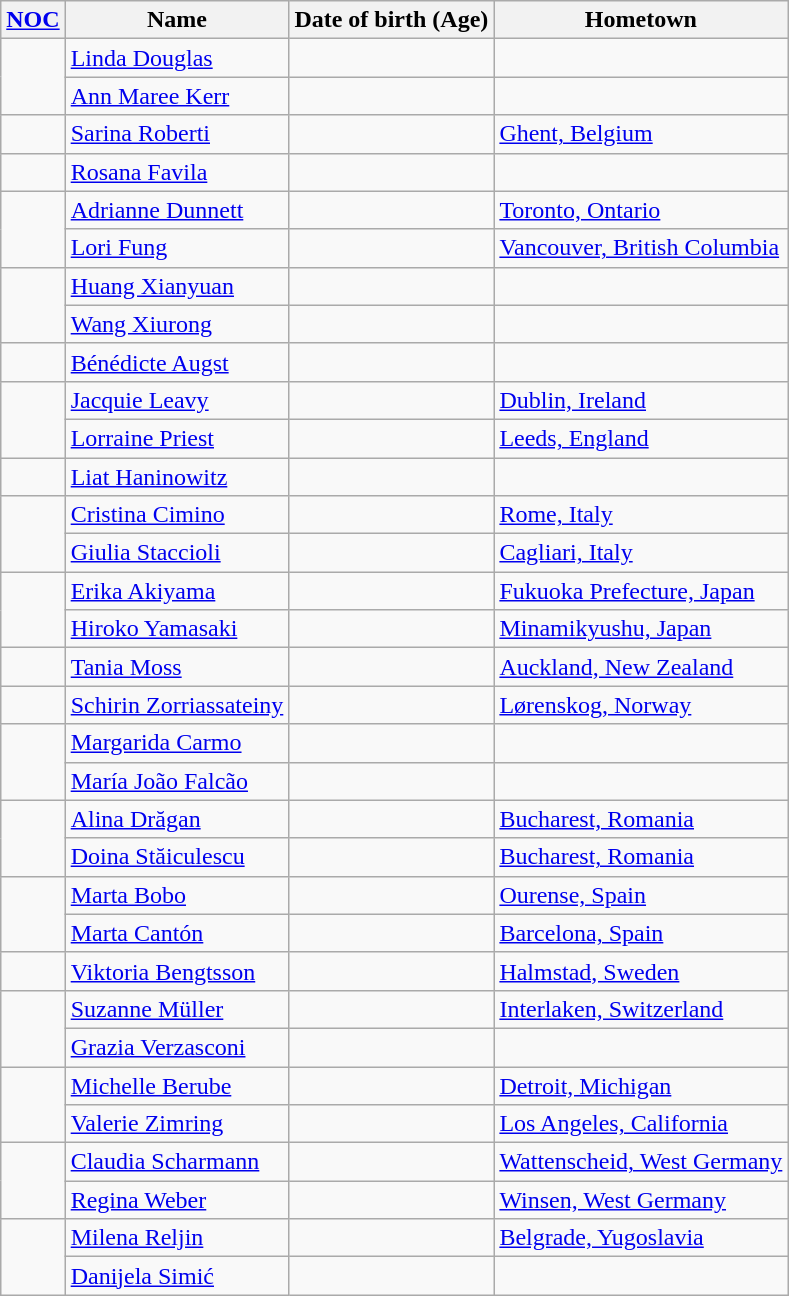<table class="wikitable sortable">
<tr>
<th><a href='#'>NOC</a></th>
<th>Name</th>
<th>Date of birth (Age)</th>
<th>Hometown</th>
</tr>
<tr>
<td rowspan="2"></td>
<td><a href='#'>Linda Douglas</a></td>
<td></td>
<td></td>
</tr>
<tr>
<td><a href='#'>Ann Maree Kerr</a></td>
<td></td>
<td></td>
</tr>
<tr>
<td></td>
<td><a href='#'>Sarina Roberti</a></td>
<td></td>
<td><a href='#'>Ghent, Belgium</a></td>
</tr>
<tr>
<td></td>
<td><a href='#'>Rosana Favila</a></td>
<td></td>
<td></td>
</tr>
<tr>
<td rowspan="2"></td>
<td><a href='#'>Adrianne Dunnett</a></td>
<td></td>
<td><a href='#'>Toronto, Ontario</a></td>
</tr>
<tr>
<td><a href='#'>Lori Fung</a></td>
<td></td>
<td><a href='#'>Vancouver, British Columbia</a></td>
</tr>
<tr>
<td rowspan="2"></td>
<td><a href='#'>Huang Xianyuan</a></td>
<td></td>
<td></td>
</tr>
<tr>
<td><a href='#'>Wang Xiurong</a></td>
<td></td>
<td></td>
</tr>
<tr>
<td></td>
<td><a href='#'>Bénédicte Augst</a></td>
<td></td>
<td></td>
</tr>
<tr>
<td rowspan="2"></td>
<td><a href='#'>Jacquie Leavy</a></td>
<td></td>
<td><a href='#'>Dublin, Ireland</a></td>
</tr>
<tr>
<td><a href='#'>Lorraine Priest</a></td>
<td></td>
<td><a href='#'>Leeds, England</a></td>
</tr>
<tr>
<td></td>
<td><a href='#'>Liat Haninowitz</a></td>
<td></td>
<td></td>
</tr>
<tr>
<td rowspan="2"></td>
<td><a href='#'>Cristina Cimino</a></td>
<td></td>
<td><a href='#'>Rome, Italy</a></td>
</tr>
<tr>
<td><a href='#'>Giulia Staccioli</a></td>
<td></td>
<td><a href='#'>Cagliari, Italy</a></td>
</tr>
<tr>
<td rowspan="2"></td>
<td><a href='#'>Erika Akiyama</a></td>
<td></td>
<td><a href='#'>Fukuoka Prefecture, Japan</a></td>
</tr>
<tr>
<td><a href='#'>Hiroko Yamasaki</a></td>
<td></td>
<td><a href='#'>Minamikyushu, Japan</a></td>
</tr>
<tr>
<td></td>
<td><a href='#'>Tania Moss</a></td>
<td></td>
<td><a href='#'>Auckland, New Zealand</a></td>
</tr>
<tr>
<td></td>
<td><a href='#'>Schirin Zorriassateiny</a></td>
<td></td>
<td><a href='#'>Lørenskog, Norway</a></td>
</tr>
<tr>
<td rowspan="2"></td>
<td><a href='#'>Margarida Carmo</a></td>
<td></td>
<td></td>
</tr>
<tr>
<td><a href='#'>María João Falcão</a></td>
<td></td>
<td></td>
</tr>
<tr>
<td rowspan="2"></td>
<td><a href='#'>Alina Drăgan</a></td>
<td></td>
<td><a href='#'>Bucharest, Romania</a></td>
</tr>
<tr>
<td><a href='#'>Doina Stăiculescu</a></td>
<td></td>
<td><a href='#'>Bucharest, Romania</a></td>
</tr>
<tr>
<td rowspan="2"></td>
<td><a href='#'>Marta Bobo</a></td>
<td></td>
<td><a href='#'>Ourense, Spain</a></td>
</tr>
<tr>
<td><a href='#'>Marta Cantón</a></td>
<td></td>
<td><a href='#'>Barcelona, Spain</a></td>
</tr>
<tr>
<td></td>
<td><a href='#'>Viktoria Bengtsson</a></td>
<td></td>
<td><a href='#'>Halmstad, Sweden</a></td>
</tr>
<tr>
<td rowspan="2"></td>
<td><a href='#'>Suzanne Müller</a></td>
<td></td>
<td><a href='#'>Interlaken, Switzerland</a></td>
</tr>
<tr>
<td><a href='#'>Grazia Verzasconi</a></td>
<td></td>
<td></td>
</tr>
<tr>
<td rowspan="2"></td>
<td><a href='#'>Michelle Berube</a></td>
<td></td>
<td><a href='#'>Detroit, Michigan</a></td>
</tr>
<tr>
<td><a href='#'>Valerie Zimring</a></td>
<td></td>
<td><a href='#'>Los Angeles, California</a></td>
</tr>
<tr>
<td rowspan="2"></td>
<td><a href='#'>Claudia Scharmann</a></td>
<td></td>
<td><a href='#'>Wattenscheid, West Germany</a></td>
</tr>
<tr>
<td><a href='#'>Regina Weber</a></td>
<td></td>
<td><a href='#'>Winsen, West Germany</a></td>
</tr>
<tr>
<td rowspan="2"></td>
<td><a href='#'>Milena Reljin</a></td>
<td></td>
<td><a href='#'>Belgrade, Yugoslavia</a></td>
</tr>
<tr>
<td><a href='#'>Danijela Simić</a></td>
<td></td>
<td></td>
</tr>
</table>
